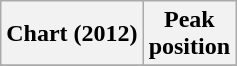<table class="wikitable plainrowheaders" style="text-align:center">
<tr>
<th scope="col">Chart (2012)</th>
<th scope="col">Peak<br>position</th>
</tr>
<tr>
</tr>
</table>
